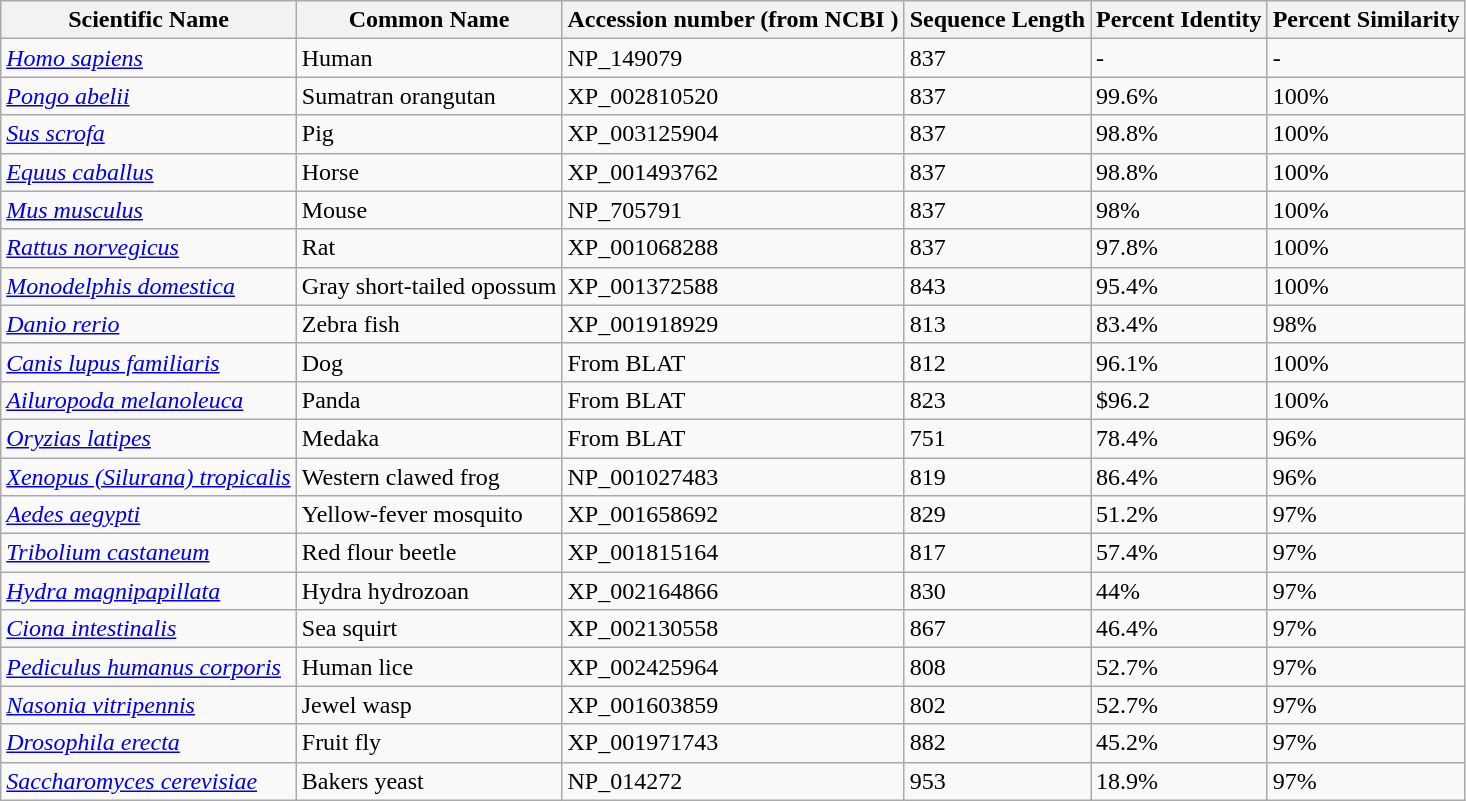<table class="wikitable">
<tr>
<th>Scientific Name</th>
<th>Common Name</th>
<th>Accession number (from NCBI )</th>
<th>Sequence Length</th>
<th>Percent Identity</th>
<th>Percent Similarity</th>
</tr>
<tr>
<td><em><a href='#'>Homo sapiens</a></em></td>
<td>Human</td>
<td>NP_149079</td>
<td>837</td>
<td>-</td>
<td>-</td>
</tr>
<tr>
<td><em><a href='#'>Pongo abelii</a></em></td>
<td>Sumatran orangutan</td>
<td>XP_002810520</td>
<td>837</td>
<td>99.6%</td>
<td>100%</td>
</tr>
<tr>
<td><em><a href='#'>Sus scrofa</a></em></td>
<td>Pig</td>
<td>XP_003125904</td>
<td>837</td>
<td>98.8%</td>
<td>100%</td>
</tr>
<tr>
<td><em><a href='#'>Equus caballus</a></em></td>
<td>Horse</td>
<td>XP_001493762</td>
<td>837</td>
<td>98.8%</td>
<td>100%</td>
</tr>
<tr>
<td><em><a href='#'>Mus musculus</a></em></td>
<td>Mouse</td>
<td>NP_705791</td>
<td>837</td>
<td>98%</td>
<td>100%</td>
</tr>
<tr>
<td><em><a href='#'>Rattus norvegicus</a></em></td>
<td>Rat</td>
<td>XP_001068288</td>
<td>837</td>
<td>97.8%</td>
<td>100%</td>
</tr>
<tr>
<td><em><a href='#'>Monodelphis domestica</a></em></td>
<td>Gray short-tailed opossum</td>
<td>XP_001372588</td>
<td>843</td>
<td>95.4%</td>
<td>100%</td>
</tr>
<tr>
<td><em><a href='#'>Danio rerio</a></em></td>
<td>Zebra fish</td>
<td>XP_001918929</td>
<td>813</td>
<td>83.4%</td>
<td>98%</td>
</tr>
<tr>
<td><em><a href='#'>Canis lupus familiaris</a></em></td>
<td>Dog</td>
<td>From BLAT </td>
<td>812</td>
<td>96.1%</td>
<td>100%</td>
</tr>
<tr>
<td><em><a href='#'>Ailuropoda melanoleuca</a></em></td>
<td>Panda</td>
<td>From BLAT </td>
<td>823</td>
<td>$96.2</td>
<td>100%</td>
</tr>
<tr>
<td><em><a href='#'>Oryzias latipes</a></em></td>
<td>Medaka</td>
<td>From BLAT </td>
<td>751</td>
<td>78.4%</td>
<td>96%</td>
</tr>
<tr>
<td><em><a href='#'>Xenopus (Silurana) tropicalis</a></em></td>
<td>Western clawed frog</td>
<td>NP_001027483</td>
<td>819</td>
<td>86.4%</td>
<td>96%</td>
</tr>
<tr>
<td><em><a href='#'>Aedes aegypti</a></em></td>
<td>Yellow-fever mosquito</td>
<td>XP_001658692</td>
<td>829</td>
<td>51.2%</td>
<td>97%</td>
</tr>
<tr>
<td><em><a href='#'>Tribolium castaneum</a></em></td>
<td>Red flour beetle</td>
<td>XP_001815164</td>
<td>817</td>
<td>57.4%</td>
<td>97%</td>
</tr>
<tr>
<td><em><a href='#'>Hydra magnipapillata</a></em></td>
<td>Hydra hydrozoan</td>
<td>XP_002164866</td>
<td>830</td>
<td>44%</td>
<td>97%</td>
</tr>
<tr>
<td><em><a href='#'>Ciona intestinalis</a></em></td>
<td>Sea squirt</td>
<td>XP_002130558</td>
<td>867</td>
<td>46.4%</td>
<td>97%</td>
</tr>
<tr>
<td><em><a href='#'>Pediculus humanus corporis</a></em></td>
<td>Human lice</td>
<td>XP_002425964</td>
<td>808</td>
<td>52.7%</td>
<td>97%</td>
</tr>
<tr>
<td><em><a href='#'>Nasonia vitripennis</a></em></td>
<td>Jewel wasp</td>
<td>XP_001603859</td>
<td>802</td>
<td>52.7%</td>
<td>97%</td>
</tr>
<tr>
<td><em><a href='#'>Drosophila erecta</a></em></td>
<td>Fruit fly</td>
<td>XP_001971743</td>
<td>882</td>
<td>45.2%</td>
<td>97%</td>
</tr>
<tr>
<td><em><a href='#'>Saccharomyces cerevisiae</a></em></td>
<td>Bakers yeast</td>
<td>NP_014272</td>
<td>953</td>
<td>18.9%</td>
<td>97%</td>
</tr>
</table>
